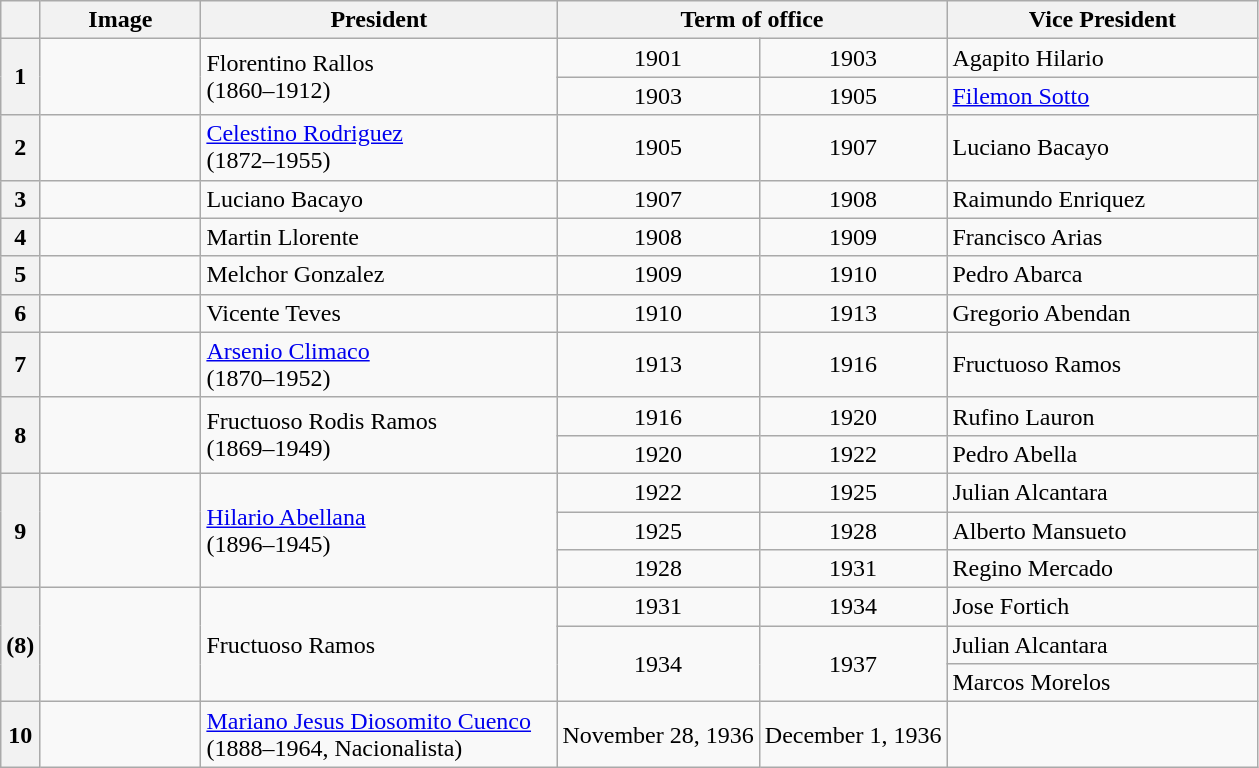<table class=wikitable>
<tr>
<th width=10px align=center></th>
<th width=100px>Image</th>
<th width=230px>President<br></th>
<th colspan=2 width=200px>Term of office</th>
<th width=200px>Vice President</th>
</tr>
<tr>
<th rowspan=2 align=center>1</th>
<td rowspan=2></td>
<td rowspan=2>Florentino Rallos<br>(1860–1912)</td>
<td align=center>1901</td>
<td align=center>1903</td>
<td>Agapito Hilario</td>
</tr>
<tr>
<td align=center>1903</td>
<td align=center>1905</td>
<td><a href='#'>Filemon Sotto</a></td>
</tr>
<tr>
<th align=center>2</th>
<td></td>
<td><a href='#'>Celestino Rodriguez</a><br>(1872–1955)</td>
<td align=center>1905</td>
<td align=center>1907</td>
<td>Luciano Bacayo</td>
</tr>
<tr>
<th align=center>3</th>
<td></td>
<td>Luciano Bacayo</td>
<td align=center>1907</td>
<td align=center>1908</td>
<td>Raimundo Enriquez</td>
</tr>
<tr>
<th align=center>4</th>
<td></td>
<td>Martin Llorente</td>
<td align=center>1908</td>
<td align=center>1909</td>
<td>Francisco Arias</td>
</tr>
<tr>
<th align=center>5</th>
<td></td>
<td>Melchor Gonzalez</td>
<td align=center>1909</td>
<td align=center>1910</td>
<td>Pedro Abarca</td>
</tr>
<tr>
<th align=center>6</th>
<td></td>
<td>Vicente Teves</td>
<td align=center>1910</td>
<td align=center>1913</td>
<td>Gregorio Abendan</td>
</tr>
<tr>
<th align=center>7</th>
<td></td>
<td><a href='#'>Arsenio Climaco</a><br>(1870–1952)</td>
<td align=center>1913</td>
<td align=center>1916</td>
<td>Fructuoso Ramos</td>
</tr>
<tr>
<th rowspan=2 align=center>8</th>
<td rowspan=2></td>
<td rowspan=2>Fructuoso Rodis Ramos<br>(1869–1949)</td>
<td align=center>1916</td>
<td align=center>1920</td>
<td>Rufino Lauron</td>
</tr>
<tr>
<td align=center>1920</td>
<td align=center>1922</td>
<td>Pedro Abella</td>
</tr>
<tr>
<th rowspan=3 align=center>9</th>
<td rowspan=3></td>
<td rowspan=3><a href='#'>Hilario Abellana</a><br>(1896–1945)</td>
<td align=center>1922</td>
<td align=center>1925</td>
<td>Julian Alcantara</td>
</tr>
<tr>
<td align=center>1925</td>
<td align=center>1928</td>
<td>Alberto Mansueto</td>
</tr>
<tr>
<td align=center>1928</td>
<td align=center>1931</td>
<td>Regino Mercado</td>
</tr>
<tr>
<th rowspan=3 align=center>(8)</th>
<td rowspan=3></td>
<td rowspan=3>Fructuoso Ramos</td>
<td align=center>1931</td>
<td align=center>1934</td>
<td>Jose Fortich</td>
</tr>
<tr>
<td rowspan=2 align=center>1934</td>
<td rowspan=2 align=center>1937</td>
<td>Julian Alcantara</td>
</tr>
<tr>
<td>Marcos Morelos</td>
</tr>
<tr>
<th align=center>10</th>
<td></td>
<td><a href='#'>Mariano Jesus Diosomito Cuenco</a> <br>(1888–1964, Nacionalista)</td>
<td align=center>November 28, 1936</td>
<td align=center>December 1, 1936</td>
</tr>
</table>
